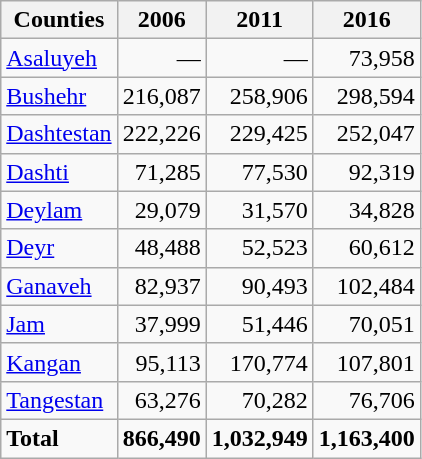<table class="wikitable">
<tr>
<th>Counties</th>
<th>2006</th>
<th>2011</th>
<th>2016</th>
</tr>
<tr>
<td><a href='#'>Asaluyeh</a></td>
<td style="text-align: right;">—</td>
<td style="text-align: right;">—</td>
<td style="text-align: right;">73,958</td>
</tr>
<tr>
<td><a href='#'>Bushehr</a></td>
<td style="text-align: right;">216,087</td>
<td style="text-align: right;">258,906</td>
<td style="text-align: right;">298,594</td>
</tr>
<tr>
<td><a href='#'>Dashtestan</a></td>
<td style="text-align: right;">222,226</td>
<td style="text-align: right;">229,425</td>
<td style="text-align: right;">252,047</td>
</tr>
<tr>
<td><a href='#'>Dashti</a></td>
<td style="text-align: right;">71,285</td>
<td style="text-align: right;">77,530</td>
<td style="text-align: right;">92,319</td>
</tr>
<tr>
<td><a href='#'>Deylam</a></td>
<td style="text-align: right;">29,079</td>
<td style="text-align: right;">31,570</td>
<td style="text-align: right;">34,828</td>
</tr>
<tr>
<td><a href='#'>Deyr</a></td>
<td style="text-align: right;">48,488</td>
<td style="text-align: right;">52,523</td>
<td style="text-align: right;">60,612</td>
</tr>
<tr>
<td><a href='#'>Ganaveh</a></td>
<td style="text-align: right;">82,937</td>
<td style="text-align: right;">90,493</td>
<td style="text-align: right;">102,484</td>
</tr>
<tr>
<td><a href='#'>Jam</a></td>
<td style="text-align: right;">37,999</td>
<td style="text-align: right;">51,446</td>
<td style="text-align: right;">70,051</td>
</tr>
<tr>
<td><a href='#'>Kangan</a></td>
<td style="text-align: right;">95,113</td>
<td style="text-align: right;">170,774</td>
<td style="text-align: right;">107,801</td>
</tr>
<tr>
<td><a href='#'>Tangestan</a></td>
<td style="text-align: right;">63,276</td>
<td style="text-align: right;">70,282</td>
<td style="text-align: right;">76,706</td>
</tr>
<tr>
<td><strong>Total</strong></td>
<td style="text-align: right;"><strong>866,490</strong></td>
<td style="text-align: right;"><strong>1,032,949</strong></td>
<td style="text-align: right;"><strong>1,163,400</strong></td>
</tr>
</table>
